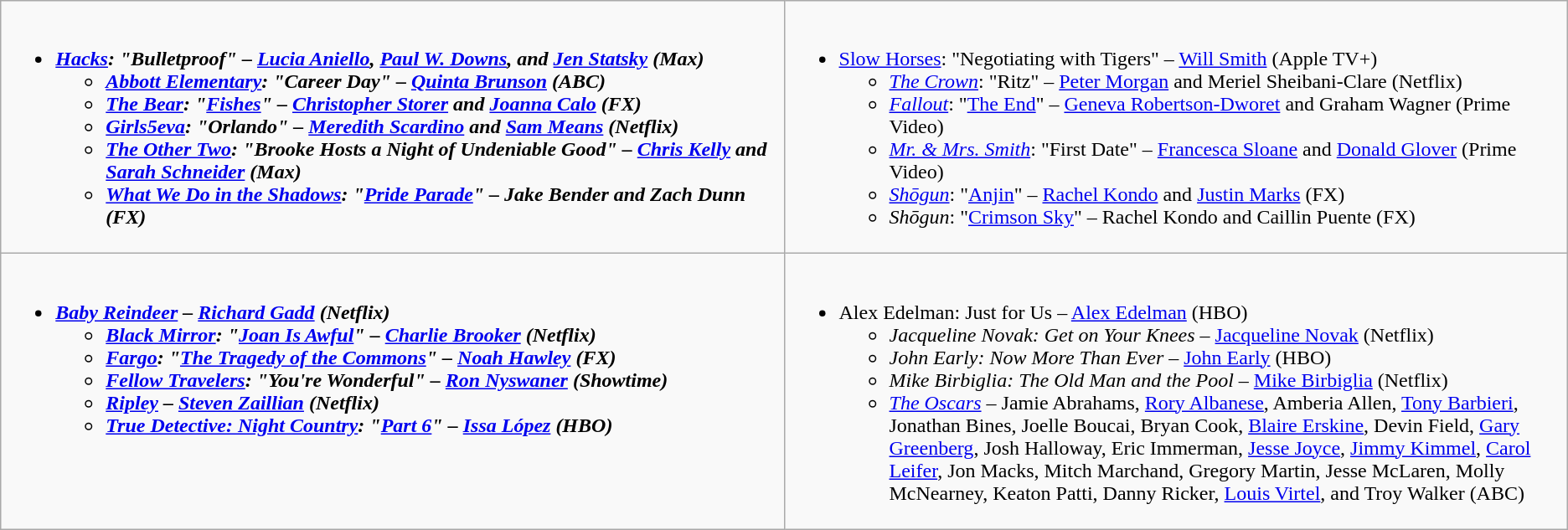<table class="wikitable">
<tr>
<td style="vertical-align:top;" width="50%"><br><ul><li><strong><em><a href='#'>Hacks</a><em>: "Bulletproof" – <a href='#'>Lucia Aniello</a>, <a href='#'>Paul W. Downs</a>, and <a href='#'>Jen Statsky</a> (Max)<strong><ul><li></em><a href='#'>Abbott Elementary</a><em>: "Career Day" – <a href='#'>Quinta Brunson</a> (ABC)</li><li></em><a href='#'>The Bear</a><em>: "<a href='#'>Fishes</a>" – <a href='#'>Christopher Storer</a> and <a href='#'>Joanna Calo</a> (FX)</li><li></em><a href='#'>Girls5eva</a><em>: "Orlando" – <a href='#'>Meredith Scardino</a> and <a href='#'>Sam Means</a> (Netflix)</li><li></em><a href='#'>The Other Two</a><em>: "Brooke Hosts a Night of Undeniable Good" – <a href='#'>Chris Kelly</a> and <a href='#'>Sarah Schneider</a> (Max)</li><li></em><a href='#'>What We Do in the Shadows</a><em>: "<a href='#'>Pride Parade</a>" – Jake Bender and Zach Dunn (FX)</li></ul></li></ul></td>
<td style="vertical-align:top;" width="50%"><br><ul><li></em></strong><a href='#'>Slow Horses</a></em>: "Negotiating with Tigers" – <a href='#'>Will Smith</a> (Apple TV+)</strong><ul><li><em><a href='#'>The Crown</a></em>: "Ritz" – <a href='#'>Peter Morgan</a> and Meriel Sheibani-Clare (Netflix)</li><li><em><a href='#'>Fallout</a></em>: "<a href='#'>The End</a>" – <a href='#'>Geneva Robertson-Dworet</a> and Graham Wagner (Prime Video)</li><li><em><a href='#'>Mr. & Mrs. Smith</a></em>: "First Date" – <a href='#'>Francesca Sloane</a> and <a href='#'>Donald Glover</a> (Prime Video)</li><li><em><a href='#'>Shōgun</a></em>: "<a href='#'>Anjin</a>" – <a href='#'>Rachel Kondo</a> and <a href='#'>Justin Marks</a> (FX)</li><li><em>Shōgun</em>: "<a href='#'>Crimson Sky</a>" – Rachel Kondo and Caillin Puente (FX)</li></ul></li></ul></td>
</tr>
<tr>
<td style="vertical-align:top;" width="50%"><br><ul><li><strong><em><a href='#'>Baby Reindeer</a><em> – <a href='#'>Richard Gadd</a> (Netflix)<strong><ul><li></em><a href='#'>Black Mirror</a><em>: "<a href='#'>Joan Is Awful</a>" – <a href='#'>Charlie Brooker</a> (Netflix)</li><li></em><a href='#'>Fargo</a><em>: "<a href='#'>The Tragedy of the Commons</a>" – <a href='#'>Noah Hawley</a> (FX)</li><li></em><a href='#'>Fellow Travelers</a><em>: "You're Wonderful" – <a href='#'>Ron Nyswaner</a> (Showtime)</li><li></em><a href='#'>Ripley</a><em> – <a href='#'>Steven Zaillian</a> (Netflix)</li><li></em><a href='#'>True Detective: Night Country</a><em>: "<a href='#'>Part 6</a>" – <a href='#'>Issa López</a> (HBO)</li></ul></li></ul></td>
<td style="vertical-align:top;" width="50%"><br><ul><li></em></strong>Alex Edelman: Just for Us</em> – <a href='#'>Alex Edelman</a> (HBO)</strong><ul><li><em>Jacqueline Novak: Get on Your Knees</em> – <a href='#'>Jacqueline Novak</a> (Netflix)</li><li><em>John Early: Now More Than Ever</em> – <a href='#'>John Early</a> (HBO)</li><li><em>Mike Birbiglia: The Old Man and the Pool</em> – <a href='#'>Mike Birbiglia</a> (Netflix)</li><li><em><a href='#'>The Oscars</a></em> – Jamie Abrahams, <a href='#'>Rory Albanese</a>, Amberia Allen, <a href='#'>Tony Barbieri</a>, Jonathan Bines, Joelle Boucai, Bryan Cook, <a href='#'>Blaire Erskine</a>, Devin Field, <a href='#'>Gary Greenberg</a>, Josh Halloway, Eric Immerman, <a href='#'>Jesse Joyce</a>, <a href='#'>Jimmy Kimmel</a>, <a href='#'>Carol Leifer</a>, Jon Macks, Mitch Marchand, Gregory Martin, Jesse McLaren, Molly McNearney, Keaton Patti, Danny Ricker, <a href='#'>Louis Virtel</a>, and Troy Walker (ABC)</li></ul></li></ul></td>
</tr>
</table>
